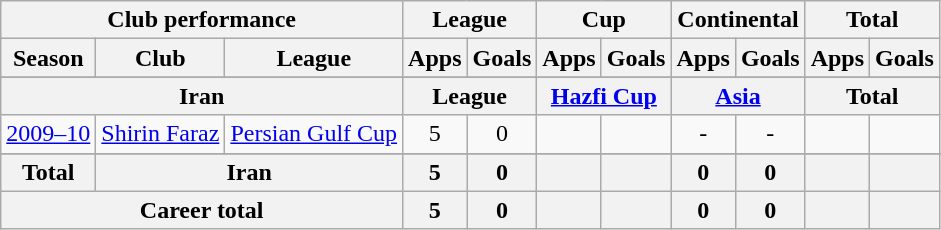<table class="wikitable" style="text-align:center">
<tr>
<th colspan=3>Club performance</th>
<th colspan=2>League</th>
<th colspan=2>Cup</th>
<th colspan=2>Continental</th>
<th colspan=2>Total</th>
</tr>
<tr>
<th>Season</th>
<th>Club</th>
<th>League</th>
<th>Apps</th>
<th>Goals</th>
<th>Apps</th>
<th>Goals</th>
<th>Apps</th>
<th>Goals</th>
<th>Apps</th>
<th>Goals</th>
</tr>
<tr>
</tr>
<tr>
<th colspan=3>Iran</th>
<th colspan=2>League</th>
<th colspan=2><a href='#'>Hazfi Cup</a></th>
<th colspan=2><a href='#'>Asia</a></th>
<th colspan=2>Total</th>
</tr>
<tr>
<td><a href='#'>2009–10</a></td>
<td rowspan="1"><a href='#'>Shirin Faraz</a></td>
<td rowspan="1"><a href='#'>Persian Gulf Cup</a></td>
<td>5</td>
<td>0</td>
<td></td>
<td></td>
<td>-</td>
<td>-</td>
<td></td>
<td></td>
</tr>
<tr>
</tr>
<tr>
<th rowspan=1>Total</th>
<th colspan=2>Iran</th>
<th>5</th>
<th>0</th>
<th></th>
<th></th>
<th>0</th>
<th>0</th>
<th></th>
<th></th>
</tr>
<tr>
<th colspan=3>Career total</th>
<th>5</th>
<th>0</th>
<th></th>
<th></th>
<th>0</th>
<th>0</th>
<th></th>
<th></th>
</tr>
</table>
